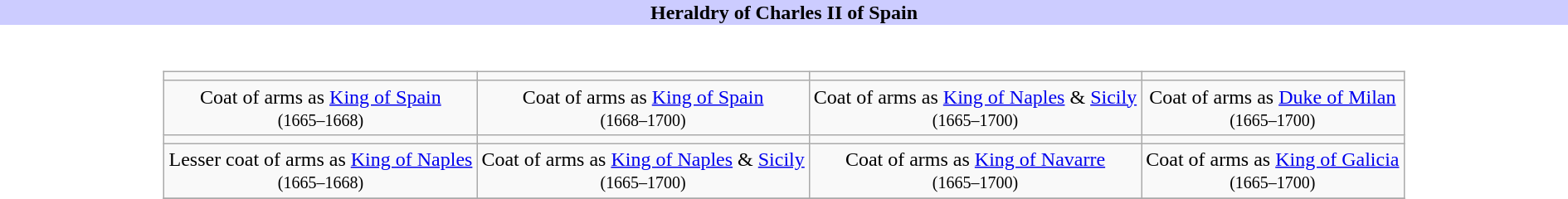<table class="toccolours collapsible collapsed" width=100% align="center">
<tr>
<th style="background:#ccccff;">Heraldry of Charles II of Spain</th>
</tr>
<tr>
<td><br><table class="wikitable" style="margin:1em auto; text-align:center;">
<tr>
<td></td>
<td></td>
<td></td>
<td></td>
</tr>
<tr>
<td>Coat of arms as <a href='#'>King of Spain</a><br><small>(1665–1668)</small></td>
<td>Coat of arms as <a href='#'>King of Spain</a><br><small>(1668–1700)</small></td>
<td>Coat of arms as <a href='#'>King of Naples</a> & <a href='#'>Sicily</a><br><small>(1665–1700)</small></td>
<td>Coat of arms as <a href='#'>Duke of Milan</a><br><small>(1665–1700)</small></td>
</tr>
<tr>
<td></td>
<td></td>
<td></td>
<td></td>
</tr>
<tr>
<td>Lesser coat of arms as <a href='#'>King of Naples</a><br><small>(1665–1668)</small></td>
<td>Coat of arms as <a href='#'>King of Naples</a> & <a href='#'>Sicily</a><br><small>(1665–1700)</small></td>
<td>Coat of arms as <a href='#'>King of Navarre</a><br><small>(1665–1700)</small></td>
<td>Coat of arms as <a href='#'>King of Galicia</a><br><small>(1665–1700)</small></td>
</tr>
<tr>
</tr>
</table>
</td>
</tr>
</table>
